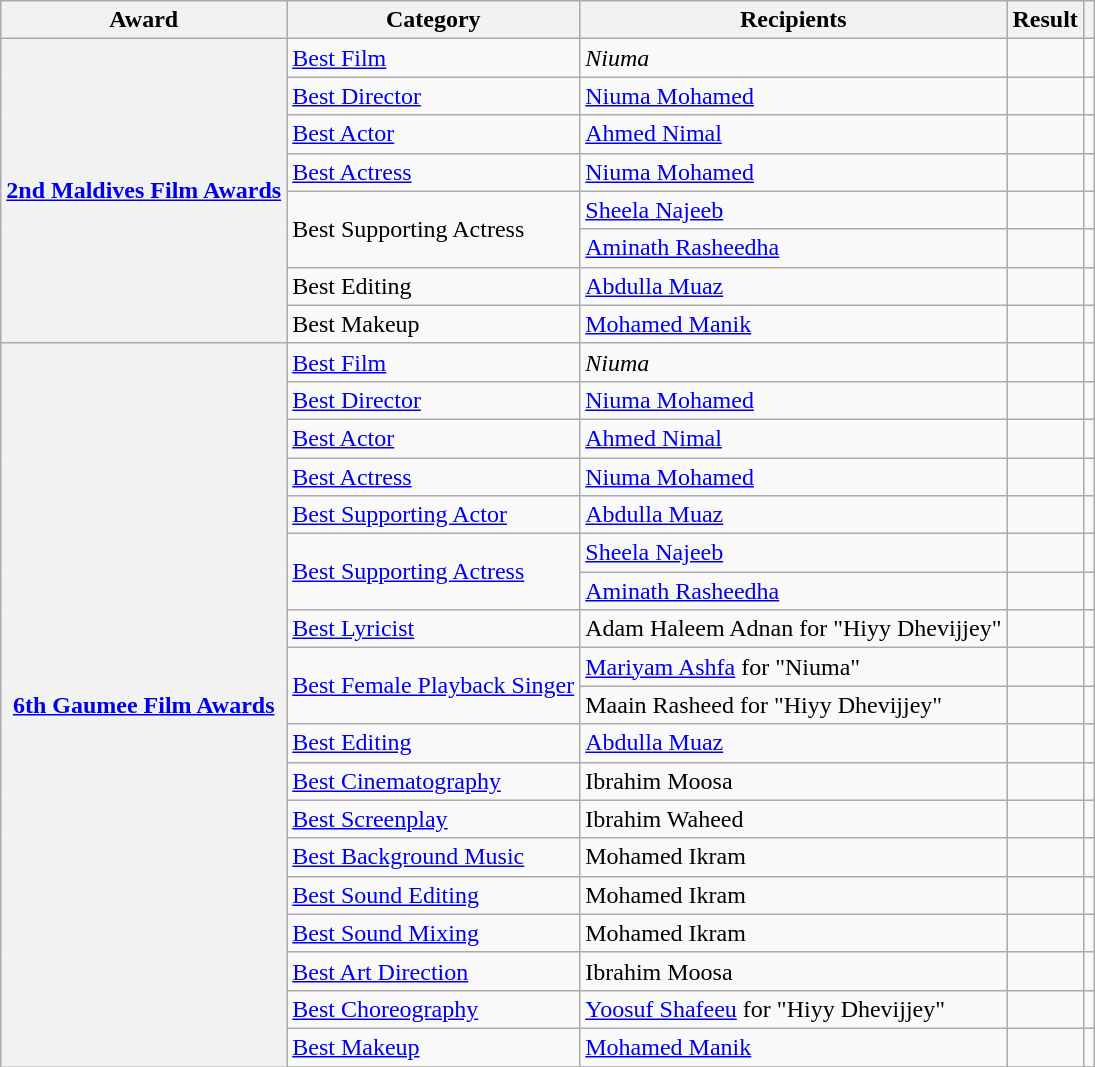<table class="wikitable plainrowheaders sortable">
<tr>
<th scope="col">Award</th>
<th scope="col">Category</th>
<th scope="col">Recipients</th>
<th scope="col">Result</th>
<th scope="col" class="unsortable"></th>
</tr>
<tr>
<th scope="row" rowspan="8"><a href='#'>2nd Maldives Film Awards</a></th>
<td><a href='#'>Best Film</a></td>
<td><em>Niuma</em></td>
<td></td>
<td style="text-align:center;"></td>
</tr>
<tr>
<td><a href='#'>Best Director</a></td>
<td><a href='#'>Niuma Mohamed</a></td>
<td></td>
<td style="text-align:center;"></td>
</tr>
<tr>
<td><a href='#'>Best Actor</a></td>
<td><a href='#'>Ahmed Nimal</a></td>
<td></td>
<td style="text-align:center;"></td>
</tr>
<tr>
<td><a href='#'>Best Actress</a></td>
<td><a href='#'>Niuma Mohamed</a></td>
<td></td>
<td style="text-align:center;"></td>
</tr>
<tr>
<td rowspan="2">Best Supporting Actress</td>
<td><a href='#'>Sheela Najeeb</a></td>
<td></td>
<td style="text-align:center;"></td>
</tr>
<tr>
<td><a href='#'>Aminath Rasheedha</a></td>
<td></td>
<td style="text-align:center;"></td>
</tr>
<tr>
<td>Best Editing</td>
<td><a href='#'>Abdulla Muaz</a></td>
<td></td>
<td style="text-align:center;"></td>
</tr>
<tr>
<td>Best Makeup</td>
<td><a href='#'>Mohamed Manik</a></td>
<td></td>
<td style="text-align:center;"></td>
</tr>
<tr>
<th scope="row" rowspan="22"><a href='#'>6th Gaumee Film Awards</a></th>
<td><a href='#'>Best Film</a></td>
<td><em>Niuma</em></td>
<td></td>
<td style="text-align:center;"></td>
</tr>
<tr>
<td><a href='#'>Best Director</a></td>
<td><a href='#'>Niuma Mohamed</a></td>
<td></td>
<td style="text-align:center;"></td>
</tr>
<tr>
<td><a href='#'>Best Actor</a></td>
<td><a href='#'>Ahmed Nimal</a></td>
<td></td>
<td style="text-align:center;"></td>
</tr>
<tr>
<td><a href='#'>Best Actress</a></td>
<td><a href='#'>Niuma Mohamed</a></td>
<td></td>
<td style="text-align:center;"></td>
</tr>
<tr>
<td><a href='#'>Best Supporting Actor</a></td>
<td><a href='#'>Abdulla Muaz</a></td>
<td></td>
<td style="text-align:center;"></td>
</tr>
<tr>
<td rowspan="2"><a href='#'>Best Supporting Actress</a></td>
<td><a href='#'>Sheela Najeeb</a></td>
<td></td>
<td style="text-align:center;"></td>
</tr>
<tr>
<td><a href='#'>Aminath Rasheedha</a></td>
<td></td>
<td style="text-align:center;"></td>
</tr>
<tr>
<td><a href='#'>Best Lyricist</a></td>
<td>Adam Haleem Adnan for "Hiyy Dhevijjey"</td>
<td></td>
<td style="text-align:center;"></td>
</tr>
<tr>
<td rowspan="2"><a href='#'>Best Female Playback Singer</a></td>
<td><a href='#'>Mariyam Ashfa</a> for "Niuma"</td>
<td></td>
<td style="text-align:center;"></td>
</tr>
<tr>
<td>Maain Rasheed for "Hiyy Dhevijjey"</td>
<td></td>
<td style="text-align:center;"></td>
</tr>
<tr>
<td><a href='#'>Best Editing</a></td>
<td><a href='#'>Abdulla Muaz</a></td>
<td></td>
<td style="text-align:center;"></td>
</tr>
<tr>
<td><a href='#'>Best Cinematography</a></td>
<td>Ibrahim Moosa</td>
<td></td>
<td style="text-align:center;"></td>
</tr>
<tr>
<td><a href='#'>Best Screenplay</a></td>
<td>Ibrahim Waheed</td>
<td></td>
<td style="text-align:center;"></td>
</tr>
<tr>
<td><a href='#'>Best Background Music</a></td>
<td>Mohamed Ikram</td>
<td></td>
<td style="text-align:center;"></td>
</tr>
<tr>
<td><a href='#'>Best Sound Editing</a></td>
<td>Mohamed Ikram</td>
<td></td>
<td style="text-align:center;"></td>
</tr>
<tr>
<td><a href='#'>Best Sound Mixing</a></td>
<td>Mohamed Ikram</td>
<td></td>
<td style="text-align:center;"></td>
</tr>
<tr>
<td><a href='#'>Best Art Direction</a></td>
<td>Ibrahim Moosa</td>
<td></td>
<td style="text-align:center;"></td>
</tr>
<tr>
<td><a href='#'>Best Choreography</a></td>
<td><a href='#'>Yoosuf Shafeeu</a> for "Hiyy Dhevijjey"</td>
<td></td>
<td style="text-align:center;"></td>
</tr>
<tr>
<td><a href='#'>Best Makeup</a></td>
<td><a href='#'>Mohamed Manik</a></td>
<td></td>
<td style="text-align:center;"></td>
</tr>
<tr>
</tr>
</table>
